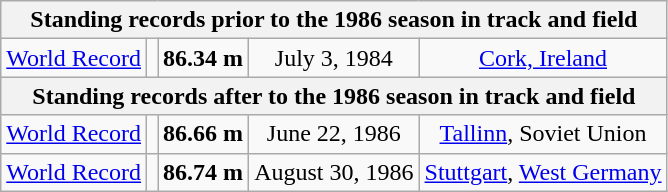<table class="wikitable" style="text-align:center;">
<tr>
<th colspan="5">Standing records prior to the 1986 season in track and field</th>
</tr>
<tr>
<td><a href='#'>World Record</a></td>
<td></td>
<td><strong>86.34 m </strong></td>
<td>July 3, 1984</td>
<td> <a href='#'>Cork, Ireland</a></td>
</tr>
<tr>
<th colspan="5">Standing records after to the 1986 season in track and field</th>
</tr>
<tr>
<td><a href='#'>World Record</a></td>
<td></td>
<td><strong>86.66 m </strong></td>
<td>June 22, 1986</td>
<td> <a href='#'>Tallinn</a>, Soviet Union</td>
</tr>
<tr>
<td><a href='#'>World Record</a></td>
<td></td>
<td><strong>86.74 m </strong></td>
<td>August 30, 1986</td>
<td> <a href='#'>Stuttgart</a>, <a href='#'>West Germany</a></td>
</tr>
</table>
